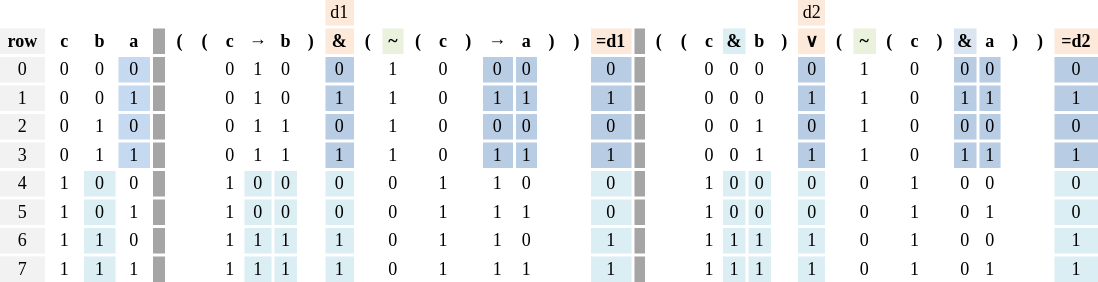<table>
<tr style="font-size:9pt" align="center">
<td width="27.75" Height="12"></td>
<td width="20.25"></td>
<td width="18.75"></td>
<td width="18.75"></td>
<td width="6.75"></td>
<td width="12.75"></td>
<td width="12.75"></td>
<td width="12.75"></td>
<td width="16.5"></td>
<td width="12.75"></td>
<td width="12.75"></td>
<td style="background-color:#FDE9D9" width="17.25">d1</td>
<td width="12.75"></td>
<td width="12.75"></td>
<td width="12.75"></td>
<td width="12.75"></td>
<td width="12.75"></td>
<td width="18"></td>
<td width="12.75"></td>
<td width="12.75"></td>
<td width="12.75"></td>
<td width="24.75"></td>
<td width="5.25"></td>
<td width="12.75"></td>
<td width="12.75"></td>
<td width="12.75"></td>
<td width="12.75"></td>
<td width="12.75"></td>
<td width="12.75"></td>
<td style="background-color:#FDE9D9" width="15.75">d2</td>
<td width="12.75"></td>
<td width="12.75"></td>
<td width="12.75"></td>
<td width="12.75"></td>
<td width="12.75"></td>
<td width="12.75"></td>
<td width="12.75"></td>
<td width="12.75"></td>
<td width="12.75"></td>
<td width="27"></td>
</tr>
<tr style="font-size:9pt;font-weight:bold" align="center">
<th style="background-color:#F2F2F2" Height="12">row</th>
<th>c</th>
<th>b</th>
<th>a</th>
<td style="background-color:#A5A5A5"></td>
<td>(</td>
<td>(</td>
<td>c</td>
<td>→</td>
<td>b</td>
<td>)</td>
<td style="background-color:#FDE9D9">&</td>
<td>(</td>
<td style="background-color:#EAF1DD">~</td>
<td>(</td>
<td>c</td>
<td>)</td>
<td>→</td>
<td>a</td>
<td>)</td>
<td>)</td>
<td style="background-color:#FDE9D9">=d1</td>
<td style="background-color:#A5A5A5"></td>
<td>(</td>
<td>(</td>
<td>c</td>
<td style="background-color:#DBEEF3">&</td>
<td>b</td>
<td>)</td>
<td style="background-color:#FDE9D9">∨</td>
<td>(</td>
<td style="background-color:#EAF1DD">~</td>
<td>(</td>
<td>c</td>
<td>)</td>
<td style="background-color:#DBE5F1">&</td>
<td>a</td>
<td>)</td>
<td>)</td>
<td style="background-color:#FDE9D9">=d2</td>
</tr>
<tr style="font-size:9pt" align="center">
<td style="background-color:#F2F2F2" Height="12">0</td>
<td>0</td>
<td>0</td>
<td style="background-color:#C5D9F1">0</td>
<td style="background-color:#A5A5A5"></td>
<td></td>
<td></td>
<td>0</td>
<td>1</td>
<td>0</td>
<td></td>
<td style="background-color:#B8CCE4">0</td>
<td></td>
<td>1</td>
<td></td>
<td>0</td>
<td></td>
<td style="background-color:#B8CCE4">0</td>
<td style="background-color:#B8CCE4">0</td>
<td></td>
<td></td>
<td style="background-color:#B8CCE4">0</td>
<td style="background-color:#A5A5A5"></td>
<td></td>
<td></td>
<td>0</td>
<td>0</td>
<td>0</td>
<td></td>
<td style="background-color:#B8CCE4">0</td>
<td></td>
<td>1</td>
<td></td>
<td>0</td>
<td></td>
<td style="background-color:#B8CCE4">0</td>
<td style="background-color:#B8CCE4">0</td>
<td></td>
<td></td>
<td style="background-color:#B8CCE4">0</td>
</tr>
<tr style="font-size:9pt" align="center">
<td style="background-color:#F2F2F2" Height="12">1</td>
<td>0</td>
<td>0</td>
<td style="background-color:#C5D9F1">1</td>
<td style="background-color:#A5A5A5"></td>
<td></td>
<td></td>
<td>0</td>
<td>1</td>
<td>0</td>
<td></td>
<td style="background-color:#B8CCE4">1</td>
<td></td>
<td>1</td>
<td></td>
<td>0</td>
<td></td>
<td style="background-color:#B8CCE4">1</td>
<td style="background-color:#B8CCE4">1</td>
<td></td>
<td></td>
<td style="background-color:#B8CCE4">1</td>
<td style="background-color:#A5A5A5"></td>
<td></td>
<td></td>
<td>0</td>
<td>0</td>
<td>0</td>
<td></td>
<td style="background-color:#B8CCE4">1</td>
<td></td>
<td>1</td>
<td></td>
<td>0</td>
<td></td>
<td style="background-color:#B8CCE4">1</td>
<td style="background-color:#B8CCE4">1</td>
<td></td>
<td></td>
<td style="background-color:#B8CCE4">1</td>
</tr>
<tr style="font-size:9pt" align="center">
<td style="background-color:#F2F2F2" Height="12">2</td>
<td>0</td>
<td>1</td>
<td style="background-color:#C5D9F1">0</td>
<td style="background-color:#A5A5A5"></td>
<td></td>
<td></td>
<td>0</td>
<td>1</td>
<td>1</td>
<td></td>
<td style="background-color:#B8CCE4">0</td>
<td></td>
<td>1</td>
<td></td>
<td>0</td>
<td></td>
<td style="background-color:#B8CCE4">0</td>
<td style="background-color:#B8CCE4">0</td>
<td></td>
<td></td>
<td style="background-color:#B8CCE4">0</td>
<td style="background-color:#A5A5A5"></td>
<td></td>
<td></td>
<td>0</td>
<td>0</td>
<td>1</td>
<td></td>
<td style="background-color:#B8CCE4">0</td>
<td></td>
<td>1</td>
<td></td>
<td>0</td>
<td></td>
<td style="background-color:#B8CCE4">0</td>
<td style="background-color:#B8CCE4">0</td>
<td></td>
<td></td>
<td style="background-color:#B8CCE4">0</td>
</tr>
<tr style="font-size:9pt" align="center">
<td style="background-color:#F2F2F2" Height="12">3</td>
<td>0</td>
<td>1</td>
<td style="background-color:#C5D9F1">1</td>
<td style="background-color:#A5A5A5"></td>
<td></td>
<td></td>
<td>0</td>
<td>1</td>
<td>1</td>
<td></td>
<td style="background-color:#B8CCE4">1</td>
<td></td>
<td>1</td>
<td></td>
<td>0</td>
<td></td>
<td style="background-color:#B8CCE4">1</td>
<td style="background-color:#B8CCE4">1</td>
<td></td>
<td></td>
<td style="background-color:#B8CCE4">1</td>
<td style="background-color:#A5A5A5"></td>
<td></td>
<td></td>
<td>0</td>
<td>0</td>
<td>1</td>
<td></td>
<td style="background-color:#B8CCE4">1</td>
<td></td>
<td>1</td>
<td></td>
<td>0</td>
<td></td>
<td style="background-color:#B8CCE4">1</td>
<td style="background-color:#B8CCE4">1</td>
<td></td>
<td></td>
<td style="background-color:#B8CCE4">1</td>
</tr>
<tr style="font-size:9pt" align="center">
<td style="background-color:#F2F2F2" Height="12">4</td>
<td>1</td>
<td style="background-color:#DBEEF3">0</td>
<td>0</td>
<td style="background-color:#A5A5A5"></td>
<td></td>
<td></td>
<td>1</td>
<td style="background-color:#DBEEF3">0</td>
<td style="background-color:#DBEEF3">0</td>
<td></td>
<td style="background-color:#DBEEF3">0</td>
<td></td>
<td>0</td>
<td></td>
<td>1</td>
<td></td>
<td>1</td>
<td>0</td>
<td></td>
<td></td>
<td style="background-color:#DBEEF3">0</td>
<td style="background-color:#A5A5A5"></td>
<td></td>
<td></td>
<td>1</td>
<td style="background-color:#DBEEF3">0</td>
<td style="background-color:#DBEEF3">0</td>
<td></td>
<td style="background-color:#DBEEF3">0</td>
<td></td>
<td>0</td>
<td></td>
<td>1</td>
<td></td>
<td>0</td>
<td>0</td>
<td></td>
<td></td>
<td style="background-color:#DBEEF3">0</td>
</tr>
<tr style="font-size:9pt" align="center">
<td style="background-color:#F2F2F2" Height="12">5</td>
<td>1</td>
<td style="background-color:#DBEEF3">0</td>
<td>1</td>
<td style="background-color:#A5A5A5"></td>
<td></td>
<td></td>
<td>1</td>
<td style="background-color:#DBEEF3">0</td>
<td style="background-color:#DBEEF3">0</td>
<td></td>
<td style="background-color:#DBEEF3">0</td>
<td></td>
<td>0</td>
<td></td>
<td>1</td>
<td></td>
<td>1</td>
<td>1</td>
<td></td>
<td></td>
<td style="background-color:#DBEEF3">0</td>
<td style="background-color:#A5A5A5"></td>
<td></td>
<td></td>
<td>1</td>
<td style="background-color:#DBEEF3">0</td>
<td style="background-color:#DBEEF3">0</td>
<td></td>
<td style="background-color:#DBEEF3">0</td>
<td></td>
<td>0</td>
<td></td>
<td>1</td>
<td></td>
<td>0</td>
<td>1</td>
<td></td>
<td></td>
<td style="background-color:#DBEEF3">0</td>
</tr>
<tr style="font-size:9pt" align="center">
<td style="background-color:#F2F2F2" Height="12">6</td>
<td>1</td>
<td style="background-color:#DBEEF3">1</td>
<td>0</td>
<td style="background-color:#A5A5A5"></td>
<td></td>
<td></td>
<td>1</td>
<td style="background-color:#DBEEF3">1</td>
<td style="background-color:#DBEEF3">1</td>
<td></td>
<td style="background-color:#DBEEF3">1</td>
<td></td>
<td>0</td>
<td></td>
<td>1</td>
<td></td>
<td>1</td>
<td>0</td>
<td></td>
<td></td>
<td style="background-color:#DBEEF3">1</td>
<td style="background-color:#A5A5A5"></td>
<td></td>
<td></td>
<td>1</td>
<td style="background-color:#DBEEF3">1</td>
<td style="background-color:#DBEEF3">1</td>
<td></td>
<td style="background-color:#DBEEF3">1</td>
<td></td>
<td>0</td>
<td></td>
<td>1</td>
<td></td>
<td>0</td>
<td>0</td>
<td></td>
<td></td>
<td style="background-color:#DBEEF3">1</td>
</tr>
<tr style="font-size:9pt" align="center">
<td style="background-color:#F2F2F2" Height="12">7</td>
<td>1</td>
<td style="background-color:#DBEEF3">1</td>
<td>1</td>
<td style="background-color:#A5A5A5"></td>
<td></td>
<td></td>
<td>1</td>
<td style="background-color:#DBEEF3">1</td>
<td style="background-color:#DBEEF3">1</td>
<td></td>
<td style="background-color:#DBEEF3">1</td>
<td></td>
<td>0</td>
<td></td>
<td>1</td>
<td></td>
<td>1</td>
<td>1</td>
<td></td>
<td></td>
<td style="background-color:#DBEEF3">1</td>
<td style="background-color:#A5A5A5"></td>
<td></td>
<td></td>
<td>1</td>
<td style="background-color:#DBEEF3">1</td>
<td style="background-color:#DBEEF3">1</td>
<td></td>
<td style="background-color:#DBEEF3">1</td>
<td></td>
<td>0</td>
<td></td>
<td>1</td>
<td></td>
<td>0</td>
<td>1</td>
<td></td>
<td></td>
<td style="background-color:#DBEEF3">1</td>
</tr>
</table>
